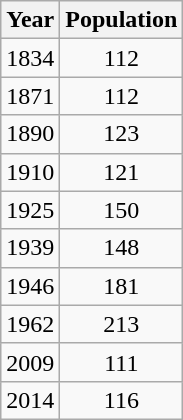<table class="wikitable" style="text-align: center">
<tr>
<th>Year</th>
<th>Population </th>
</tr>
<tr>
<td>1834</td>
<td>112</td>
</tr>
<tr>
<td>1871</td>
<td>112</td>
</tr>
<tr>
<td>1890</td>
<td>123</td>
</tr>
<tr>
<td>1910</td>
<td>121</td>
</tr>
<tr>
<td>1925</td>
<td>150</td>
</tr>
<tr>
<td>1939</td>
<td>148</td>
</tr>
<tr>
<td>1946</td>
<td>181</td>
</tr>
<tr>
<td>1962</td>
<td>213</td>
</tr>
<tr>
<td>2009</td>
<td>111</td>
</tr>
<tr>
<td>2014</td>
<td>116</td>
</tr>
</table>
